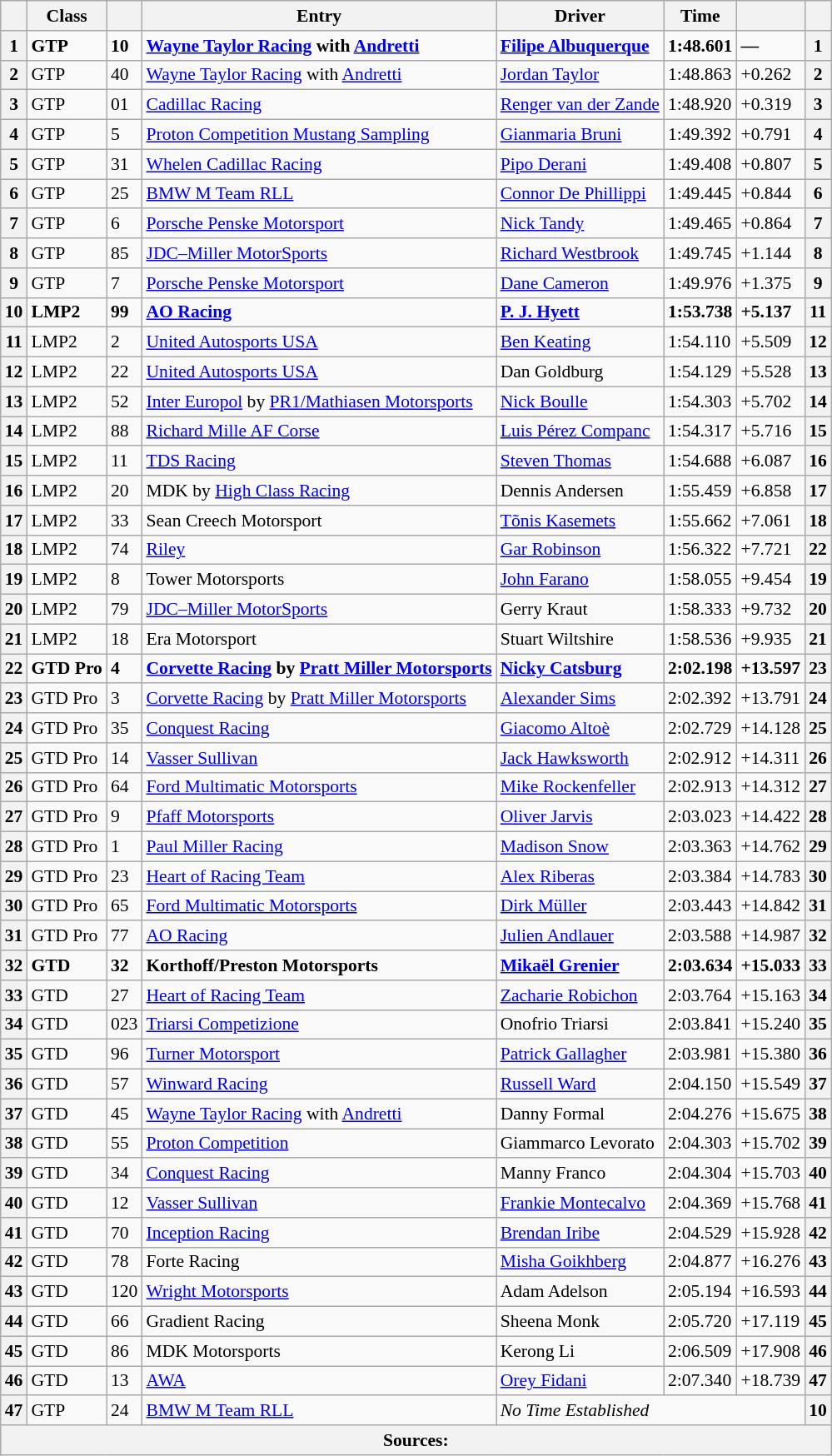<table class="wikitable" style="font-size:90%;">
<tr>
<th></th>
<th>Class</th>
<th></th>
<th>Entry</th>
<th>Driver</th>
<th>Time</th>
<th></th>
<th></th>
</tr>
<tr style="font-weight:bold">
<th>1</th>
<td>GTP</td>
<td>10</td>
<td> <a href='#'>Wayne Taylor Racing</a> with <a href='#'>Andretti</a></td>
<td> <a href='#'>Filipe Albuquerque</a></td>
<td>1:48.601</td>
<td>—</td>
<th>1</th>
</tr>
<tr>
<th>2</th>
<td>GTP</td>
<td>40</td>
<td> <a href='#'>Wayne Taylor Racing</a> with <a href='#'>Andretti</a></td>
<td> <a href='#'>Jordan Taylor</a></td>
<td>1:48.863</td>
<td>+0.262</td>
<th>2</th>
</tr>
<tr>
<th>3</th>
<td>GTP</td>
<td>01</td>
<td> <a href='#'>Cadillac Racing</a></td>
<td> <a href='#'>Renger van der Zande</a></td>
<td>1:48.920</td>
<td>+0.319</td>
<th>3</th>
</tr>
<tr>
<th>4</th>
<td>GTP</td>
<td>5</td>
<td> <a href='#'>Proton Competition Mustang Sampling</a></td>
<td> <a href='#'>Gianmaria Bruni</a></td>
<td>1:49.392</td>
<td>+0.791</td>
<th>4</th>
</tr>
<tr>
<th>5</th>
<td>GTP</td>
<td>31</td>
<td> <a href='#'>Whelen Cadillac Racing</a></td>
<td> <a href='#'>Pipo Derani</a></td>
<td>1:49.408</td>
<td>+0.807</td>
<th>5</th>
</tr>
<tr>
<th>6</th>
<td>GTP</td>
<td>25</td>
<td> <a href='#'>BMW M Team RLL</a></td>
<td> <a href='#'>Connor De Phillippi</a></td>
<td>1:49.445</td>
<td>+0.844</td>
<th>6</th>
</tr>
<tr>
<th>7</th>
<td>GTP</td>
<td>6</td>
<td> <a href='#'>Porsche Penske Motorsport</a></td>
<td> <a href='#'>Nick Tandy</a></td>
<td>1:49.465</td>
<td>+0.864</td>
<th>7</th>
</tr>
<tr>
<th>8</th>
<td>GTP</td>
<td>85</td>
<td> <a href='#'>JDC–Miller MotorSports</a></td>
<td> <a href='#'>Richard Westbrook</a></td>
<td>1:49.745</td>
<td>+1.144</td>
<th>8</th>
</tr>
<tr>
<th>9</th>
<td>GTP</td>
<td>7</td>
<td> <a href='#'>Porsche Penske Motorsport</a></td>
<td> <a href='#'>Dane Cameron</a></td>
<td>1:49.976</td>
<td>+1.375</td>
<th>9</th>
</tr>
<tr style="font-weight:bold">
<th>10</th>
<td>LMP2</td>
<td>99</td>
<td> <a href='#'>AO Racing</a></td>
<td> <a href='#'>P. J. Hyett</a></td>
<td>1:53.738</td>
<td>+5.137</td>
<th>11</th>
</tr>
<tr>
<th>11</th>
<td>LMP2</td>
<td>2</td>
<td> <a href='#'>United Autosports USA</a></td>
<td> <a href='#'>Ben Keating</a></td>
<td>1:54.110</td>
<td>+5.509</td>
<th>12</th>
</tr>
<tr>
<th>12</th>
<td>LMP2</td>
<td>22</td>
<td> <a href='#'>United Autosports USA</a></td>
<td> Dan Goldburg</td>
<td>1:54.129</td>
<td>+5.528</td>
<th>13</th>
</tr>
<tr>
<th>13</th>
<td>LMP2</td>
<td>52</td>
<td> <a href='#'>Inter Europol</a> by <a href='#'>PR1/Mathiasen Motorsports</a></td>
<td> <a href='#'>Nick Boulle</a></td>
<td>1:54.303</td>
<td>+5.702</td>
<th>14</th>
</tr>
<tr>
<th>14</th>
<td>LMP2</td>
<td>88</td>
<td> <a href='#'>Richard Mille AF Corse</a></td>
<td> <a href='#'>Luis Pérez Companc</a></td>
<td>1:54.317</td>
<td>+5.716</td>
<th>15</th>
</tr>
<tr>
<th>15</th>
<td>LMP2</td>
<td>11</td>
<td> <a href='#'>TDS Racing</a></td>
<td> <a href='#'>Steven Thomas</a></td>
<td>1:54.688</td>
<td>+6.087</td>
<th>16</th>
</tr>
<tr>
<th>16</th>
<td>LMP2</td>
<td>20</td>
<td> MDK by <a href='#'>High Class Racing</a></td>
<td> Dennis Andersen</td>
<td>1:55.459</td>
<td>+6.858</td>
<th>17</th>
</tr>
<tr>
<th>17</th>
<td>LMP2</td>
<td>33</td>
<td> Sean Creech Motorsport</td>
<td> <a href='#'>Tõnis Kasemets</a></td>
<td>1:55.662</td>
<td>+7.061</td>
<th>18</th>
</tr>
<tr>
<th>18</th>
<td>LMP2</td>
<td>74</td>
<td> <a href='#'>Riley</a></td>
<td> <a href='#'>Gar Robinson</a></td>
<td>1:56.322</td>
<td>+7.721</td>
<th>22</th>
</tr>
<tr>
<th>19</th>
<td>LMP2</td>
<td>8</td>
<td> Tower Motorsports</td>
<td> <a href='#'>John Farano</a></td>
<td>1:58.055</td>
<td>+9.454</td>
<th>19</th>
</tr>
<tr>
<th>20</th>
<td>LMP2</td>
<td>79</td>
<td> <a href='#'>JDC–Miller MotorSports</a></td>
<td> Gerry Kraut</td>
<td>1:58.333</td>
<td>+9.732</td>
<th>20</th>
</tr>
<tr>
<th>21</th>
<td>LMP2</td>
<td>18</td>
<td> Era Motorsport</td>
<td> Stuart Wiltshire</td>
<td>1:58.536</td>
<td>+9.935</td>
<th>21</th>
</tr>
<tr style="font-weight:bold">
<th>22</th>
<td>GTD Pro</td>
<td>4</td>
<td> <a href='#'>Corvette Racing</a> by <a href='#'>Pratt Miller Motorsports</a></td>
<td> <a href='#'>Nicky Catsburg</a></td>
<td>2:02.198</td>
<td>+13.597</td>
<th>23</th>
</tr>
<tr>
<th>23</th>
<td>GTD Pro</td>
<td>3</td>
<td> <a href='#'>Corvette Racing</a> by <a href='#'>Pratt Miller Motorsports</a></td>
<td> <a href='#'>Alexander Sims</a></td>
<td>2:02.392</td>
<td>+13.791</td>
<th>24</th>
</tr>
<tr>
<th>24</th>
<td>GTD Pro</td>
<td>35</td>
<td> <a href='#'>Conquest Racing</a></td>
<td> <a href='#'>Giacomo Altoè</a></td>
<td>2:02.729</td>
<td>+14.128</td>
<th>25</th>
</tr>
<tr>
<th>25</th>
<td>GTD Pro</td>
<td>14</td>
<td> <a href='#'>Vasser Sullivan</a></td>
<td> <a href='#'>Jack Hawksworth</a></td>
<td>2:02.912</td>
<td>+14.311</td>
<th>26</th>
</tr>
<tr>
<th>26</th>
<td>GTD Pro</td>
<td>64</td>
<td> <a href='#'>Ford Multimatic Motorsports</a></td>
<td> <a href='#'>Mike Rockenfeller</a></td>
<td>2:02.913</td>
<td>+14.312</td>
<th>27</th>
</tr>
<tr>
<th>27</th>
<td>GTD Pro</td>
<td>9</td>
<td> <a href='#'>Pfaff Motorsports</a></td>
<td> <a href='#'>Oliver Jarvis</a></td>
<td>2:03.023</td>
<td>+14.422</td>
<th>28</th>
</tr>
<tr>
<th>28</th>
<td>GTD Pro</td>
<td>1</td>
<td> <a href='#'>Paul Miller Racing</a></td>
<td> <a href='#'>Madison Snow</a></td>
<td>2:03.363</td>
<td>+14.762</td>
<th>29</th>
</tr>
<tr>
<th>29</th>
<td>GTD Pro</td>
<td>23</td>
<td> <a href='#'>Heart of Racing Team</a></td>
<td> <a href='#'>Alex Riberas</a></td>
<td>2:03.384</td>
<td>+14.783</td>
<th>30</th>
</tr>
<tr>
<th>30</th>
<td>GTD Pro</td>
<td>65</td>
<td> <a href='#'>Ford Multimatic Motorsports</a></td>
<td> <a href='#'>Dirk Müller</a></td>
<td>2:03.443</td>
<td>+14.842</td>
<th>31</th>
</tr>
<tr>
<th>31</th>
<td>GTD Pro</td>
<td>77</td>
<td> <a href='#'>AO Racing</a></td>
<td> <a href='#'>Julien Andlauer</a></td>
<td>2:03.588</td>
<td>+14.987</td>
<th>32</th>
</tr>
<tr style="font-weight:bold">
<th>32</th>
<td>GTD</td>
<td>32</td>
<td> Korthoff/Preston Motorsports</td>
<td> <a href='#'>Mikaël Grenier</a></td>
<td>2:03.634</td>
<td>+15.033</td>
<th>33</th>
</tr>
<tr>
<th>33</th>
<td>GTD</td>
<td>27</td>
<td> <a href='#'>Heart of Racing Team</a></td>
<td> <a href='#'>Zacharie Robichon</a></td>
<td>2:03.764</td>
<td>+15.163</td>
<th>34</th>
</tr>
<tr>
<th>34</th>
<td>GTD</td>
<td>023</td>
<td> <a href='#'>Triarsi Competizione</a></td>
<td> Onofrio Triarsi</td>
<td>2:03.841</td>
<td>+15.240</td>
<th>35</th>
</tr>
<tr>
<th>35</th>
<td>GTD</td>
<td>96</td>
<td> <a href='#'>Turner Motorsport</a></td>
<td> <a href='#'>Patrick Gallagher</a></td>
<td>2:03.981</td>
<td>+15.380</td>
<th>36</th>
</tr>
<tr>
<th>36</th>
<td>GTD</td>
<td>57</td>
<td> <a href='#'>Winward Racing</a></td>
<td> <a href='#'>Russell Ward</a></td>
<td>2:04.150</td>
<td>+15.549</td>
<th>37</th>
</tr>
<tr>
<th>37</th>
<td>GTD</td>
<td>45</td>
<td> <a href='#'>Wayne Taylor Racing</a> with <a href='#'>Andretti</a></td>
<td> Danny Formal</td>
<td>2:04.276</td>
<td>+15.675</td>
<th>38</th>
</tr>
<tr>
<th>38</th>
<td>GTD</td>
<td>55</td>
<td> <a href='#'>Proton Competition</a></td>
<td> Giammarco Levorato</td>
<td>2:04.303</td>
<td>+15.702</td>
<th>39</th>
</tr>
<tr>
<th>39</th>
<td>GTD</td>
<td>34</td>
<td> <a href='#'>Conquest Racing</a></td>
<td> Manny Franco</td>
<td>2:04.304</td>
<td>+15.703</td>
<th>40</th>
</tr>
<tr>
<th>40</th>
<td>GTD</td>
<td>12</td>
<td> <a href='#'>Vasser Sullivan</a></td>
<td> <a href='#'>Frankie Montecalvo</a></td>
<td>2:04.369</td>
<td>+15.768</td>
<th>41</th>
</tr>
<tr>
<th>41</th>
<td>GTD</td>
<td>70</td>
<td> <a href='#'>Inception Racing</a></td>
<td> <a href='#'>Brendan Iribe</a></td>
<td>2:04.529</td>
<td>+15.928</td>
<th>42</th>
</tr>
<tr>
<th>42</th>
<td>GTD</td>
<td>78</td>
<td> Forte Racing</td>
<td> <a href='#'>Misha Goikhberg</a></td>
<td>2:04.877</td>
<td>+16.276</td>
<th>43</th>
</tr>
<tr>
<th>43</th>
<td>GTD</td>
<td>120</td>
<td> <a href='#'>Wright Motorsports</a></td>
<td> Adam Adelson</td>
<td>2:05.194</td>
<td>+16.593</td>
<th>44</th>
</tr>
<tr>
<th>44</th>
<td>GTD</td>
<td>66</td>
<td> Gradient Racing</td>
<td> Sheena Monk</td>
<td>2:05.720</td>
<td>+17.119</td>
<th>45</th>
</tr>
<tr>
<th>45</th>
<td>GTD</td>
<td>86</td>
<td> MDK Motorsports</td>
<td> Kerong Li</td>
<td>2:06.509</td>
<td>+17.908</td>
<th>46</th>
</tr>
<tr>
<th>46</th>
<td>GTD</td>
<td>13</td>
<td> <a href='#'>AWA</a></td>
<td> <a href='#'>Orey Fidani</a></td>
<td>2:07.340</td>
<td>+18.739</td>
<th>47</th>
</tr>
<tr>
<th>47</th>
<td>GTP</td>
<td>24</td>
<td> <a href='#'>BMW M Team RLL</a></td>
<td colspan="3"><em>No Time Established</em></td>
<th>10</th>
</tr>
<tr>
<th colspan="8">Sources:</th>
</tr>
</table>
